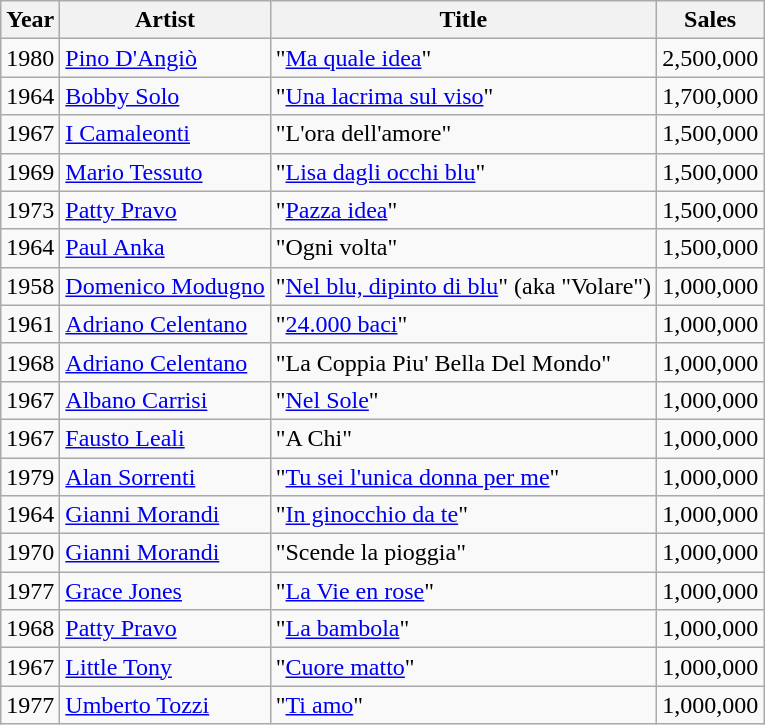<table class="wikitable">
<tr>
<th>Year</th>
<th>Artist</th>
<th>Title</th>
<th>Sales</th>
</tr>
<tr>
<td>1980</td>
<td><a href='#'>Pino D'Angiò</a></td>
<td>"<a href='#'>Ma quale idea</a>"</td>
<td>2,500,000</td>
</tr>
<tr>
<td>1964</td>
<td><a href='#'>Bobby Solo</a></td>
<td>"<a href='#'>Una lacrima sul viso</a>"</td>
<td>1,700,000</td>
</tr>
<tr>
<td>1967</td>
<td><a href='#'>I Camaleonti</a></td>
<td>"L'ora dell'amore"</td>
<td>1,500,000</td>
</tr>
<tr>
<td>1969</td>
<td><a href='#'>Mario Tessuto</a></td>
<td>"<a href='#'>Lisa dagli occhi blu</a>"</td>
<td>1,500,000</td>
</tr>
<tr>
<td>1973</td>
<td><a href='#'>Patty Pravo</a></td>
<td>"<a href='#'>Pazza idea</a>"</td>
<td>1,500,000</td>
</tr>
<tr>
<td>1964</td>
<td><a href='#'>Paul Anka</a></td>
<td>"Ogni volta"</td>
<td>1,500,000</td>
</tr>
<tr>
<td>1958</td>
<td><a href='#'>Domenico Modugno</a></td>
<td>"<a href='#'>Nel blu, dipinto di blu</a>" (aka "Volare")</td>
<td>1,000,000</td>
</tr>
<tr>
<td>1961</td>
<td><a href='#'>Adriano Celentano</a></td>
<td>"<a href='#'>24.000 baci</a>"</td>
<td>1,000,000</td>
</tr>
<tr>
<td>1968</td>
<td><a href='#'>Adriano Celentano</a></td>
<td>"La Coppia Piu' Bella Del Mondo"</td>
<td>1,000,000</td>
</tr>
<tr>
<td>1967</td>
<td><a href='#'>Albano Carrisi</a></td>
<td>"<a href='#'>Nel Sole</a>"</td>
<td>1,000,000</td>
</tr>
<tr>
<td>1967</td>
<td><a href='#'>Fausto Leali</a></td>
<td>"A Chi"</td>
<td>1,000,000</td>
</tr>
<tr>
<td>1979</td>
<td><a href='#'>Alan Sorrenti</a></td>
<td>"<a href='#'>Tu sei l'unica donna per me</a>"</td>
<td>1,000,000</td>
</tr>
<tr>
<td>1964</td>
<td><a href='#'>Gianni Morandi</a></td>
<td>"<a href='#'>In ginocchio da te</a>"</td>
<td>1,000,000</td>
</tr>
<tr>
<td>1970</td>
<td><a href='#'>Gianni Morandi</a></td>
<td>"Scende la pioggia"</td>
<td>1,000,000</td>
</tr>
<tr>
<td>1977</td>
<td><a href='#'>Grace Jones</a></td>
<td>"<a href='#'>La Vie en rose</a>"</td>
<td>1,000,000</td>
</tr>
<tr>
<td>1968</td>
<td><a href='#'>Patty Pravo</a></td>
<td>"<a href='#'>La bambola</a>"</td>
<td>1,000,000</td>
</tr>
<tr>
<td>1967</td>
<td><a href='#'>Little Tony</a></td>
<td>"<a href='#'>Cuore matto</a>"</td>
<td>1,000,000</td>
</tr>
<tr>
<td>1977</td>
<td><a href='#'>Umberto Tozzi</a></td>
<td>"<a href='#'>Ti amo</a>"</td>
<td>1,000,000</td>
</tr>
</table>
